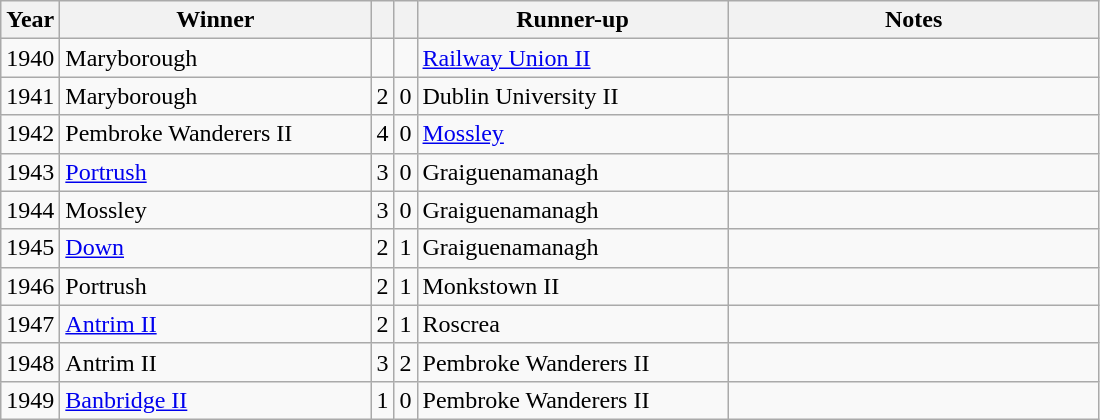<table class="wikitable">
<tr>
<th>Year</th>
<th>Winner</th>
<th></th>
<th></th>
<th>Runner-up</th>
<th>Notes</th>
</tr>
<tr>
<td align="center">1940</td>
<td width=200>Maryborough</td>
<td align="center"></td>
<td align="center"></td>
<td width=200><a href='#'>Railway Union II</a></td>
<td width=240></td>
</tr>
<tr>
<td align="center">1941</td>
<td>Maryborough</td>
<td align="center">2</td>
<td align="center">0</td>
<td>Dublin University II</td>
<td></td>
</tr>
<tr>
<td align="center">1942</td>
<td>Pembroke Wanderers II</td>
<td align="center">4</td>
<td align="center">0</td>
<td><a href='#'>Mossley</a></td>
<td></td>
</tr>
<tr>
<td align="center">1943</td>
<td><a href='#'>Portrush</a></td>
<td align="center">3</td>
<td align="center">0</td>
<td>Graiguenamanagh</td>
<td></td>
</tr>
<tr>
<td align="center">1944</td>
<td>Mossley</td>
<td align="center">3</td>
<td align="center">0</td>
<td>Graiguenamanagh</td>
<td></td>
</tr>
<tr>
<td align="center">1945</td>
<td><a href='#'>Down</a></td>
<td align="center">2</td>
<td align="center">1</td>
<td>Graiguenamanagh</td>
<td></td>
</tr>
<tr>
<td align="center">1946</td>
<td>Portrush</td>
<td align="center">2</td>
<td align="center">1</td>
<td>Monkstown II</td>
<td></td>
</tr>
<tr>
<td align="center">1947</td>
<td><a href='#'>Antrim II</a></td>
<td align="center">2</td>
<td align="center">1</td>
<td>Roscrea</td>
<td></td>
</tr>
<tr>
<td align="center">1948</td>
<td>Antrim II</td>
<td align="center">3</td>
<td align="center">2</td>
<td>Pembroke Wanderers II</td>
<td></td>
</tr>
<tr>
<td align="center">1949</td>
<td><a href='#'>Banbridge II</a></td>
<td align="center">1</td>
<td align="center">0</td>
<td>Pembroke Wanderers II</td>
<td></td>
</tr>
</table>
